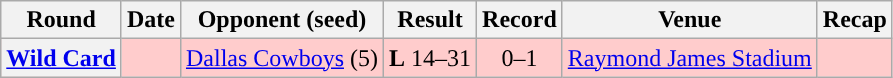<table class="wikitable" style="text-align:center">
<tr>
<th>Round</th>
<th>Date</th>
<th>Opponent (seed)</th>
<th>Result</th>
<th>Record</th>
<th>Venue</th>
<th>Recap</th>
</tr>
<tr style="background:#fcc">
<th><a href='#'>Wild Card</a></th>
<td></td>
<td><a href='#'>Dallas Cowboys</a> (5)</td>
<td><strong>L</strong> 14–31</td>
<td>0–1</td>
<td><a href='#'>Raymond James Stadium</a></td>
<td></td>
</tr>
</table>
